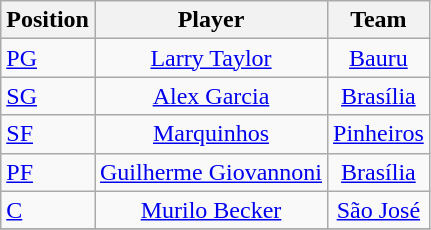<table class="wikitable">
<tr>
<th>Position</th>
<th>Player</th>
<th>Team</th>
</tr>
<tr>
<td><a href='#'>PG</a></td>
<td align=center><a href='#'>Larry Taylor</a></td>
<td align=center><a href='#'>Bauru</a></td>
</tr>
<tr>
<td><a href='#'>SG</a></td>
<td align=center><a href='#'>Alex Garcia</a></td>
<td align=center><a href='#'>Brasília</a></td>
</tr>
<tr>
<td><a href='#'>SF</a></td>
<td align=center><a href='#'>Marquinhos</a></td>
<td align=center><a href='#'>Pinheiros</a></td>
</tr>
<tr>
<td><a href='#'>PF</a></td>
<td align=center><a href='#'>Guilherme Giovannoni</a></td>
<td align=center><a href='#'>Brasília</a></td>
</tr>
<tr>
<td><a href='#'>C</a></td>
<td align=center><a href='#'>Murilo Becker</a></td>
<td align=center><a href='#'>São José</a></td>
</tr>
<tr>
</tr>
</table>
